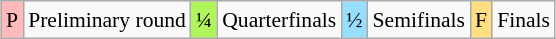<table class="wikitable" style="margin:0.5em auto; font-size:90%; line-height:1.25em; text-align:center;">
<tr>
<td bgcolor="#FFBBBB" align=center>P</td>
<td>Preliminary round</td>
<td bgcolor="#AFF55B" align=center>¼</td>
<td>Quarterfinals</td>
<td bgcolor="#97DEFF" align=center>½</td>
<td>Semifinals</td>
<td bgcolor="#FFDF80" align=center>F</td>
<td>Finals</td>
</tr>
</table>
